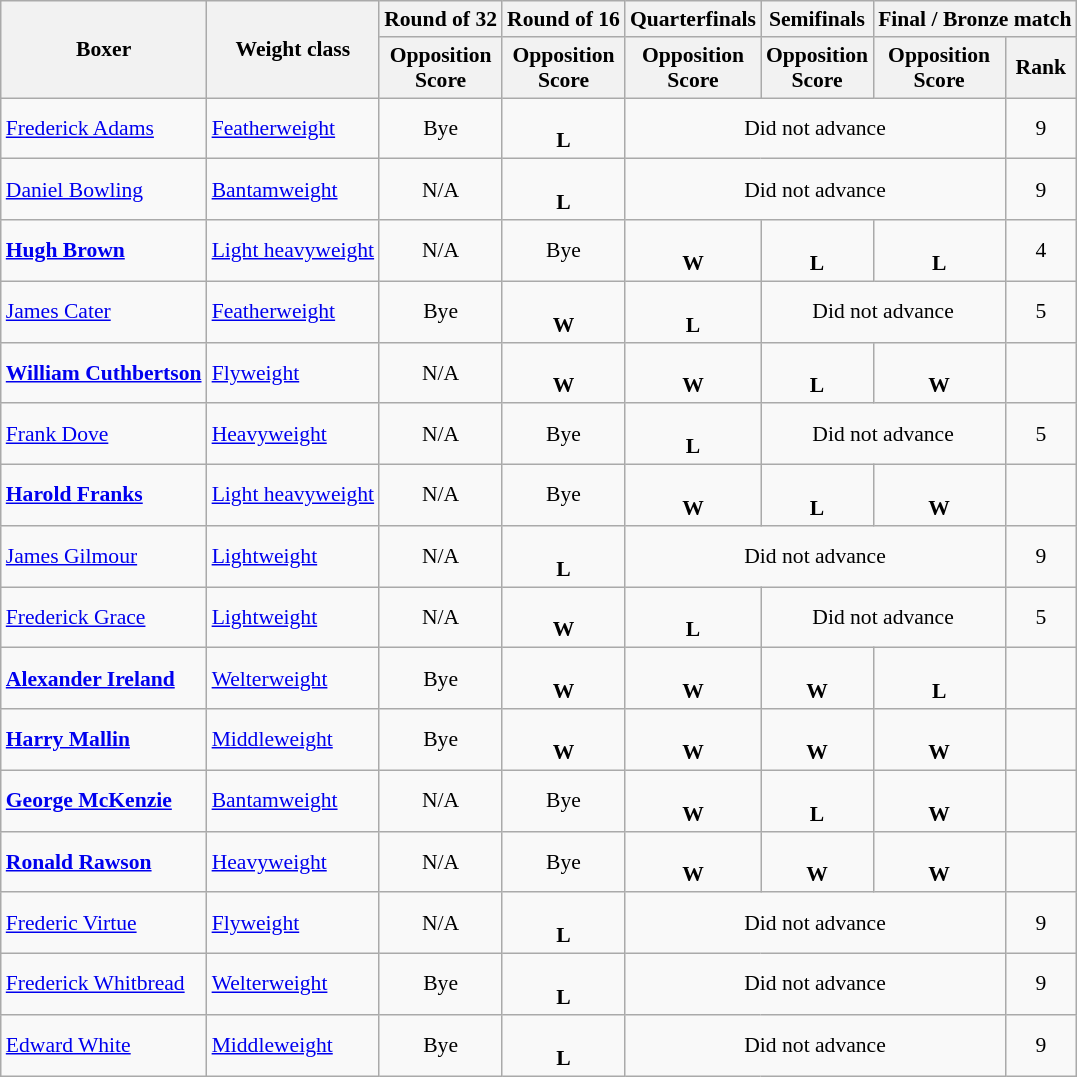<table class=wikitable style="font-size:90%">
<tr>
<th rowspan="2">Boxer</th>
<th rowspan="2">Weight class</th>
<th>Round of 32</th>
<th>Round of 16</th>
<th>Quarterfinals</th>
<th>Semifinals</th>
<th colspan="2">Final / Bronze match</th>
</tr>
<tr>
<th>Opposition<br>Score</th>
<th>Opposition<br>Score</th>
<th>Opposition<br>Score</th>
<th>Opposition<br>Score</th>
<th>Opposition<br>Score</th>
<th>Rank</th>
</tr>
<tr>
<td><a href='#'>Frederick Adams</a></td>
<td><a href='#'>Featherweight</a></td>
<td align=center>Bye</td>
<td align=center> <br> <strong>L</strong></td>
<td align=center colspan=3>Did not advance</td>
<td align=center>9</td>
</tr>
<tr>
<td><a href='#'>Daniel Bowling</a></td>
<td><a href='#'>Bantamweight</a></td>
<td align=center>N/A</td>
<td align=center> <br> <strong>L</strong></td>
<td align=center colspan=3>Did not advance</td>
<td align=center>9</td>
</tr>
<tr>
<td><strong><a href='#'>Hugh Brown</a></strong></td>
<td><a href='#'>Light heavyweight</a></td>
<td align=center>N/A</td>
<td align=center>Bye</td>
<td align=center> <br> <strong>W</strong></td>
<td align=center> <br> <strong>L</strong></td>
<td align=center> <br> <strong>L</strong></td>
<td align=center>4</td>
</tr>
<tr>
<td><a href='#'>James Cater</a></td>
<td><a href='#'>Featherweight</a></td>
<td align=center>Bye</td>
<td align=center> <br> <strong>W</strong></td>
<td align=center> <br> <strong>L</strong></td>
<td align=center colspan=2>Did not advance</td>
<td align=center>5</td>
</tr>
<tr>
<td><strong><a href='#'>William Cuthbertson</a></strong></td>
<td><a href='#'>Flyweight</a></td>
<td align=center>N/A</td>
<td align=center> <br> <strong>W</strong></td>
<td align=center> <br> <strong>W</strong></td>
<td align=center> <br> <strong>L</strong></td>
<td align=center> <br> <strong>W</strong></td>
<td align=center></td>
</tr>
<tr>
<td><a href='#'>Frank Dove</a></td>
<td><a href='#'>Heavyweight</a></td>
<td align=center>N/A</td>
<td align=center>Bye</td>
<td align=center> <br> <strong>L</strong></td>
<td align=center colspan=2>Did not advance</td>
<td align=center>5</td>
</tr>
<tr>
<td><strong><a href='#'>Harold Franks</a></strong></td>
<td><a href='#'>Light heavyweight</a></td>
<td align=center>N/A</td>
<td align=center>Bye</td>
<td align=center> <br> <strong>W</strong></td>
<td align=center> <br> <strong>L</strong></td>
<td align=center> <br> <strong>W</strong></td>
<td align=center></td>
</tr>
<tr>
<td><a href='#'>James Gilmour</a></td>
<td><a href='#'>Lightweight</a></td>
<td align=center>N/A</td>
<td align=center> <br> <strong>L</strong></td>
<td align=center colspan=3>Did not advance</td>
<td align=center>9</td>
</tr>
<tr>
<td><a href='#'>Frederick Grace</a></td>
<td><a href='#'>Lightweight</a></td>
<td align=center>N/A</td>
<td align=center> <br> <strong>W</strong></td>
<td align=center> <br> <strong>L</strong></td>
<td align=center colspan=2>Did not advance</td>
<td align=center>5</td>
</tr>
<tr>
<td><strong><a href='#'>Alexander Ireland</a></strong></td>
<td><a href='#'>Welterweight</a></td>
<td align=center>Bye</td>
<td align=center> <br> <strong>W</strong></td>
<td align=center> <br> <strong>W</strong></td>
<td align=center> <br> <strong>W</strong></td>
<td align=center> <br> <strong>L</strong></td>
<td align=center></td>
</tr>
<tr>
<td><strong><a href='#'>Harry Mallin</a></strong></td>
<td><a href='#'>Middleweight</a></td>
<td align=center>Bye</td>
<td align=center> <br> <strong>W</strong></td>
<td align=center> <br> <strong>W</strong></td>
<td align=center> <br> <strong>W</strong></td>
<td align=center> <br> <strong>W</strong></td>
<td align=center></td>
</tr>
<tr>
<td><strong><a href='#'>George McKenzie</a></strong></td>
<td><a href='#'>Bantamweight</a></td>
<td align=center>N/A</td>
<td align=center>Bye</td>
<td align=center> <br> <strong>W</strong></td>
<td align=center> <br> <strong>L</strong></td>
<td align=center> <br> <strong>W</strong></td>
<td align=center></td>
</tr>
<tr>
<td><strong><a href='#'>Ronald Rawson</a></strong></td>
<td><a href='#'>Heavyweight</a></td>
<td align=center>N/A</td>
<td align=center>Bye</td>
<td align=center> <br> <strong>W</strong></td>
<td align=center> <br> <strong>W</strong></td>
<td align=center> <br> <strong>W</strong></td>
<td align=center></td>
</tr>
<tr>
<td><a href='#'>Frederic Virtue</a></td>
<td><a href='#'>Flyweight</a></td>
<td align=center>N/A</td>
<td align=center> <br> <strong>L</strong></td>
<td align=center colspan=3>Did not advance</td>
<td align=center>9</td>
</tr>
<tr>
<td><a href='#'>Frederick Whitbread</a></td>
<td><a href='#'>Welterweight</a></td>
<td align=center>Bye</td>
<td align=center> <br> <strong>L</strong></td>
<td align=center colspan=3>Did not advance</td>
<td align=center>9</td>
</tr>
<tr>
<td><a href='#'>Edward White</a></td>
<td><a href='#'>Middleweight</a></td>
<td align=center>Bye</td>
<td align=center> <br> <strong>L</strong></td>
<td align=center colspan=3>Did not advance</td>
<td align=center>9</td>
</tr>
</table>
